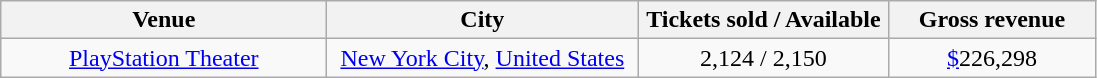<table class="wikitable" style="text-align:center">
<tr>
<th style="width:210px;">Venue</th>
<th style="width:200px;">City</th>
<th style="width:160px;">Tickets sold / Available</th>
<th style="width:130px;">Gross revenue</th>
</tr>
<tr>
<td><a href='#'>PlayStation Theater</a></td>
<td><a href='#'>New York City</a>, <a href='#'>United States</a></td>
<td>2,124 / 2,150</td>
<td><a href='#'>$</a>226,298</td>
</tr>
</table>
